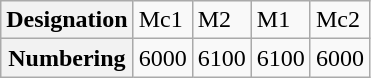<table class="wikitable">
<tr>
<th>Designation</th>
<td>Mc1</td>
<td>M2</td>
<td>M1</td>
<td>Mc2</td>
</tr>
<tr>
<th>Numbering</th>
<td>6000</td>
<td>6100</td>
<td>6100</td>
<td>6000</td>
</tr>
</table>
